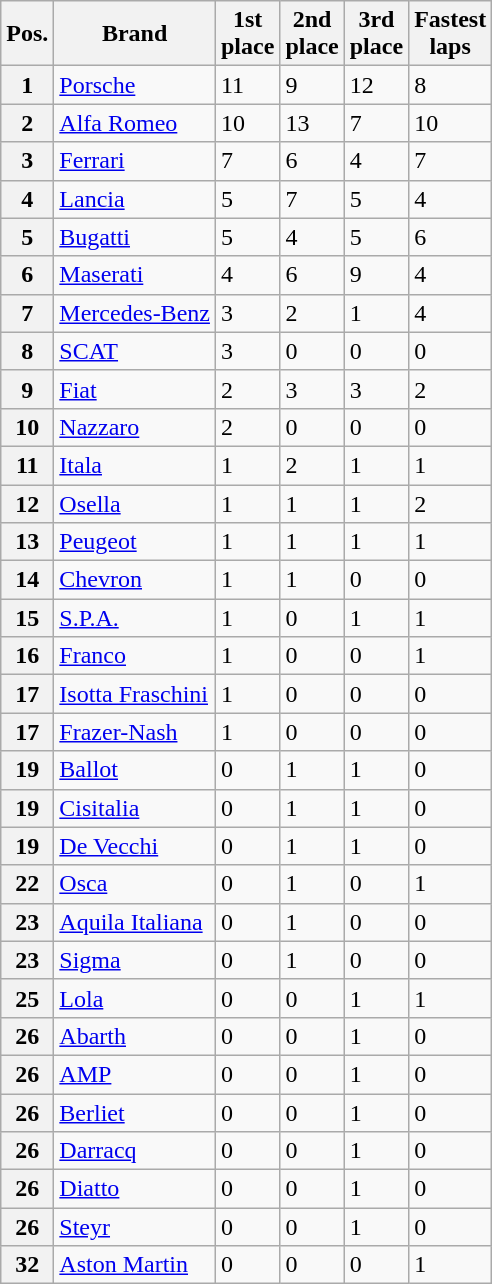<table class="wikitable sortable">
<tr>
<th>Pos.</th>
<th>Brand</th>
<th>1st<br> place</th>
<th>2nd<br>  place</th>
<th>3rd<br>  place</th>
<th>Fastest <br> laps</th>
</tr>
<tr>
<th>1</th>
<td> <a href='#'>Porsche</a></td>
<td>11</td>
<td>9</td>
<td>12</td>
<td>8</td>
</tr>
<tr>
<th>2</th>
<td> <a href='#'>Alfa Romeo</a></td>
<td>10</td>
<td>13</td>
<td>7</td>
<td>10</td>
</tr>
<tr>
<th>3</th>
<td> <a href='#'>Ferrari</a></td>
<td>7</td>
<td>6</td>
<td>4</td>
<td>7</td>
</tr>
<tr>
<th>4</th>
<td> <a href='#'>Lancia</a></td>
<td>5</td>
<td>7</td>
<td>5</td>
<td>4</td>
</tr>
<tr>
<th>5</th>
<td> <a href='#'>Bugatti</a></td>
<td>5</td>
<td>4</td>
<td>5</td>
<td>6</td>
</tr>
<tr>
<th>6</th>
<td> <a href='#'>Maserati</a></td>
<td>4</td>
<td>6</td>
<td>9</td>
<td>4</td>
</tr>
<tr>
<th>7</th>
<td> <a href='#'>Mercedes-Benz</a></td>
<td>3</td>
<td>2</td>
<td>1</td>
<td>4</td>
</tr>
<tr>
<th>8</th>
<td> <a href='#'>SCAT</a></td>
<td>3</td>
<td>0</td>
<td>0</td>
<td>0</td>
</tr>
<tr>
<th>9</th>
<td> <a href='#'>Fiat</a></td>
<td>2</td>
<td>3</td>
<td>3</td>
<td>2</td>
</tr>
<tr>
<th>10</th>
<td> <a href='#'>Nazzaro</a></td>
<td>2</td>
<td>0</td>
<td>0</td>
<td>0</td>
</tr>
<tr>
<th>11</th>
<td> <a href='#'>Itala</a></td>
<td>1</td>
<td>2</td>
<td>1</td>
<td>1</td>
</tr>
<tr>
<th>12</th>
<td> <a href='#'>Osella</a></td>
<td>1</td>
<td>1</td>
<td>1</td>
<td>2</td>
</tr>
<tr>
<th>13</th>
<td> <a href='#'>Peugeot</a></td>
<td>1</td>
<td>1</td>
<td>1</td>
<td>1</td>
</tr>
<tr>
<th>14</th>
<td> <a href='#'>Chevron</a></td>
<td>1</td>
<td>1</td>
<td>0</td>
<td>0</td>
</tr>
<tr>
<th>15</th>
<td> <a href='#'>S.P.A.</a></td>
<td>1</td>
<td>0</td>
<td>1</td>
<td>1</td>
</tr>
<tr>
<th>16</th>
<td> <a href='#'>Franco</a></td>
<td>1</td>
<td>0</td>
<td>0</td>
<td>1</td>
</tr>
<tr>
<th>17</th>
<td> <a href='#'>Isotta Fraschini</a></td>
<td>1</td>
<td>0</td>
<td>0</td>
<td>0</td>
</tr>
<tr>
<th>17</th>
<td> <a href='#'>Frazer-Nash</a></td>
<td>1</td>
<td>0</td>
<td>0</td>
<td>0</td>
</tr>
<tr>
<th>19</th>
<td> <a href='#'>Ballot</a></td>
<td>0</td>
<td>1</td>
<td>1</td>
<td>0</td>
</tr>
<tr>
<th>19</th>
<td> <a href='#'>Cisitalia</a></td>
<td>0</td>
<td>1</td>
<td>1</td>
<td>0</td>
</tr>
<tr>
<th>19</th>
<td> <a href='#'>De Vecchi</a></td>
<td>0</td>
<td>1</td>
<td>1</td>
<td>0</td>
</tr>
<tr>
<th>22</th>
<td> <a href='#'>Osca</a></td>
<td>0</td>
<td>1</td>
<td>0</td>
<td>1</td>
</tr>
<tr>
<th>23</th>
<td> <a href='#'>Aquila Italiana</a></td>
<td>0</td>
<td>1</td>
<td>0</td>
<td>0</td>
</tr>
<tr>
<th>23</th>
<td> <a href='#'>Sigma</a></td>
<td>0</td>
<td>1</td>
<td>0</td>
<td>0</td>
</tr>
<tr>
<th>25</th>
<td> <a href='#'>Lola</a></td>
<td>0</td>
<td>0</td>
<td>1</td>
<td>1</td>
</tr>
<tr>
<th>26</th>
<td> <a href='#'>Abarth</a></td>
<td>0</td>
<td>0</td>
<td>1</td>
<td>0</td>
</tr>
<tr>
<th>26</th>
<td> <a href='#'>AMP</a></td>
<td>0</td>
<td>0</td>
<td>1</td>
<td>0</td>
</tr>
<tr>
<th>26</th>
<td> <a href='#'>Berliet</a></td>
<td>0</td>
<td>0</td>
<td>1</td>
<td>0</td>
</tr>
<tr>
<th>26</th>
<td> <a href='#'>Darracq</a></td>
<td>0</td>
<td>0</td>
<td>1</td>
<td>0</td>
</tr>
<tr>
<th>26</th>
<td> <a href='#'>Diatto</a></td>
<td>0</td>
<td>0</td>
<td>1</td>
<td>0</td>
</tr>
<tr>
<th>26</th>
<td> <a href='#'>Steyr</a></td>
<td>0</td>
<td>0</td>
<td>1</td>
<td>0</td>
</tr>
<tr>
<th>32</th>
<td> <a href='#'>Aston Martin</a></td>
<td>0</td>
<td>0</td>
<td>0</td>
<td>1</td>
</tr>
</table>
